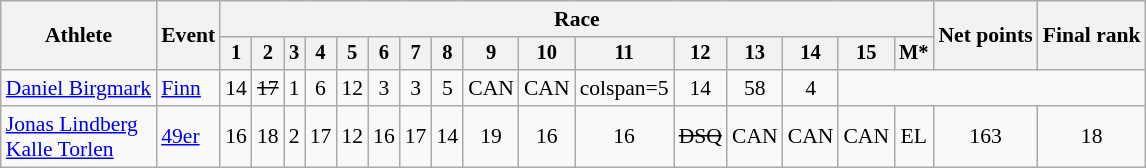<table class="wikitable" style="font-size:90%">
<tr>
<th rowspan=2>Athlete</th>
<th rowspan=2>Event</th>
<th colspan=16>Race</th>
<th rowspan=2>Net points</th>
<th rowspan=2>Final rank</th>
</tr>
<tr style="font-size:95%">
<th>1</th>
<th>2</th>
<th>3</th>
<th>4</th>
<th>5</th>
<th>6</th>
<th>7</th>
<th>8</th>
<th>9</th>
<th>10</th>
<th>11</th>
<th>12</th>
<th>13</th>
<th>14</th>
<th>15</th>
<th>M*</th>
</tr>
<tr align=center>
<td align=left><a href='#'>Daniel Birgmark</a></td>
<td align=left><a href='#'>Finn</a></td>
<td>14</td>
<td><s>17</s></td>
<td>1</td>
<td>6</td>
<td>12</td>
<td>3</td>
<td>3</td>
<td>5</td>
<td>CAN</td>
<td>CAN</td>
<td>colspan=5 </td>
<td>14</td>
<td>58</td>
<td>4</td>
</tr>
<tr align=center>
<td align=left><a href='#'>Jonas Lindberg</a><br><a href='#'>Kalle Torlen</a></td>
<td align=left><a href='#'>49er</a></td>
<td>16</td>
<td>18</td>
<td>2</td>
<td>17</td>
<td>12</td>
<td>16</td>
<td>17</td>
<td>14</td>
<td>19</td>
<td>16</td>
<td>16</td>
<td><s>DSQ</s></td>
<td>CAN</td>
<td>CAN</td>
<td>CAN</td>
<td>EL</td>
<td>163</td>
<td>18</td>
</tr>
</table>
